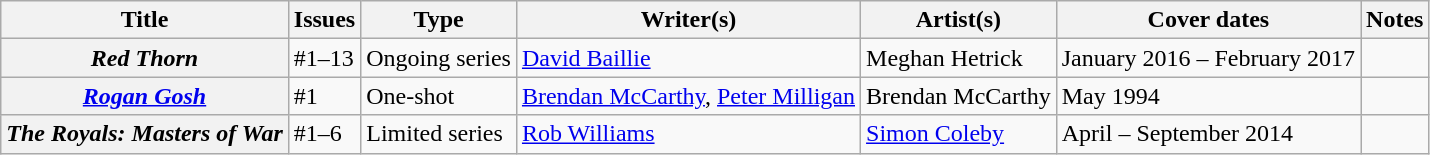<table class="wikitable">
<tr>
<th>Title</th>
<th>Issues</th>
<th>Type</th>
<th>Writer(s)</th>
<th>Artist(s)</th>
<th>Cover dates</th>
<th>Notes</th>
</tr>
<tr>
<th><em>Red Thorn</em></th>
<td>#1–13</td>
<td>Ongoing series</td>
<td><a href='#'>David Baillie</a></td>
<td>Meghan Hetrick</td>
<td>January 2016 – February 2017</td>
<td></td>
</tr>
<tr>
<th><em><a href='#'>Rogan Gosh</a></em></th>
<td>#1</td>
<td>One-shot</td>
<td><a href='#'>Brendan McCarthy</a>, <a href='#'>Peter Milligan</a></td>
<td>Brendan McCarthy</td>
<td>May 1994</td>
<td></td>
</tr>
<tr>
<th><em>The Royals: Masters of War</em></th>
<td>#1–6</td>
<td>Limited series</td>
<td><a href='#'>Rob Williams</a></td>
<td><a href='#'>Simon Coleby</a></td>
<td>April – September 2014</td>
<td></td>
</tr>
</table>
